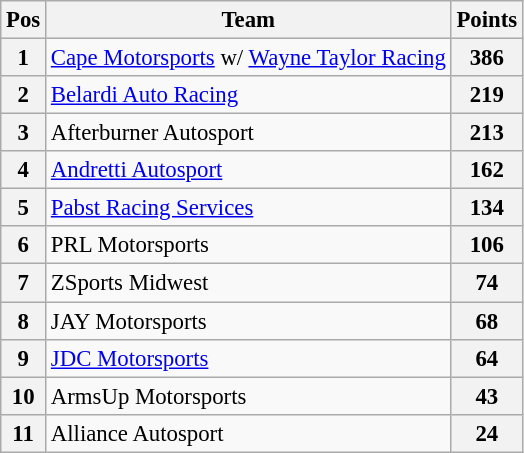<table class="wikitable" style="font-size: 95%;">
<tr>
<th>Pos</th>
<th>Team</th>
<th>Points</th>
</tr>
<tr>
<th>1</th>
<td> <a href='#'>Cape Motorsports</a> w/ <a href='#'>Wayne Taylor Racing</a></td>
<th>386</th>
</tr>
<tr>
<th>2</th>
<td> <a href='#'>Belardi Auto Racing</a></td>
<th>219</th>
</tr>
<tr>
<th>3</th>
<td> Afterburner Autosport</td>
<th>213</th>
</tr>
<tr>
<th>4</th>
<td> <a href='#'>Andretti Autosport</a></td>
<th>162</th>
</tr>
<tr>
<th>5</th>
<td> <a href='#'>Pabst Racing Services</a></td>
<th>134</th>
</tr>
<tr>
<th>6</th>
<td> PRL Motorsports</td>
<th>106</th>
</tr>
<tr>
<th>7</th>
<td> ZSports Midwest</td>
<th>74</th>
</tr>
<tr>
<th>8</th>
<td> JAY Motorsports</td>
<th>68</th>
</tr>
<tr>
<th>9</th>
<td> <a href='#'>JDC Motorsports</a></td>
<th>64</th>
</tr>
<tr>
<th>10</th>
<td> ArmsUp Motorsports</td>
<th>43</th>
</tr>
<tr>
<th>11</th>
<td> Alliance Autosport</td>
<th>24</th>
</tr>
</table>
